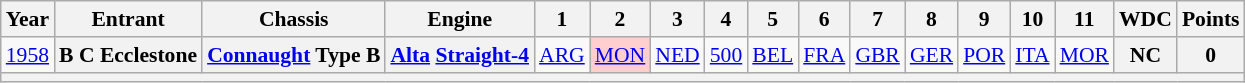<table class="wikitable" style="text-align:center; font-size:90%;">
<tr>
<th>Year</th>
<th>Entrant</th>
<th>Chassis</th>
<th>Engine</th>
<th>1</th>
<th>2</th>
<th>3</th>
<th>4</th>
<th>5</th>
<th>6</th>
<th>7</th>
<th>8</th>
<th>9</th>
<th>10</th>
<th>11</th>
<th>WDC</th>
<th>Points</th>
</tr>
<tr>
<td><a href='#'>1958</a></td>
<th>B C Ecclestone</th>
<th><a href='#'>Connaught</a> Type B</th>
<th><a href='#'>Alta</a> <a href='#'>Straight-4</a></th>
<td><a href='#'>ARG</a></td>
<td style="background:#ffcfcf;"><a href='#'>MON</a><br></td>
<td><a href='#'>NED</a></td>
<td><a href='#'>500</a></td>
<td><a href='#'>BEL</a></td>
<td><a href='#'>FRA</a></td>
<td><a href='#'>GBR</a><br></td>
<td><a href='#'>GER</a></td>
<td><a href='#'>POR</a></td>
<td><a href='#'>ITA</a></td>
<td><a href='#'>MOR</a></td>
<th>NC</th>
<th>0</th>
</tr>
<tr>
<th colspan="17"></th>
</tr>
</table>
